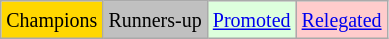<table class="wikitable">
<tr>
<td bgcolor=gold><small>Champions</small></td>
<td bgcolor=silver><small>Runners-up</small></td>
<td bgcolor="#DDFFDD"><small><a href='#'>Promoted</a></small></td>
<td bgcolor="#FFCCCC"><small><a href='#'>Relegated</a></small></td>
</tr>
</table>
